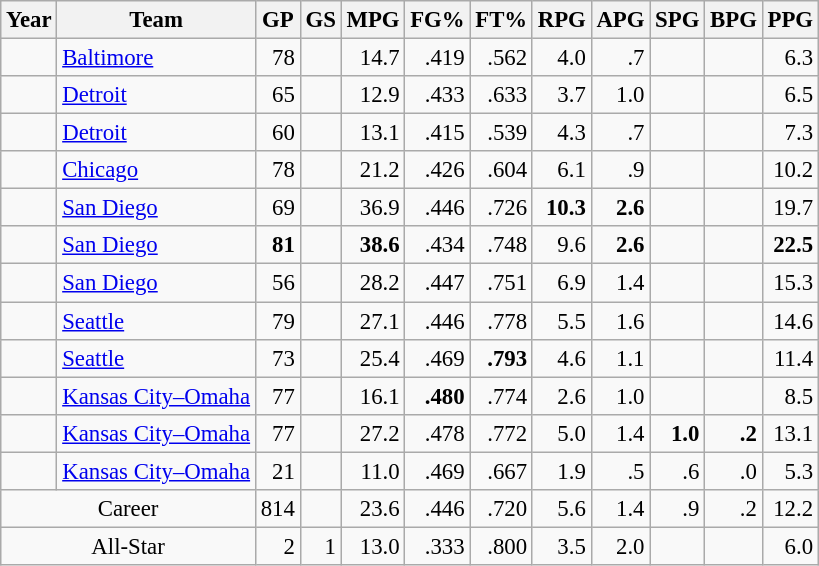<table class="wikitable sortable" style="font-size:95%; text-align:right;">
<tr>
<th>Year</th>
<th>Team</th>
<th>GP</th>
<th>GS</th>
<th>MPG</th>
<th>FG%</th>
<th>FT%</th>
<th>RPG</th>
<th>APG</th>
<th>SPG</th>
<th>BPG</th>
<th>PPG</th>
</tr>
<tr>
<td style="text-align:left;"></td>
<td style="text-align:left;"><a href='#'>Baltimore</a></td>
<td>78</td>
<td></td>
<td>14.7</td>
<td>.419</td>
<td>.562</td>
<td>4.0</td>
<td>.7</td>
<td></td>
<td></td>
<td>6.3</td>
</tr>
<tr>
<td style="text-align:left;"></td>
<td style="text-align:left;"><a href='#'>Detroit</a></td>
<td>65</td>
<td></td>
<td>12.9</td>
<td>.433</td>
<td>.633</td>
<td>3.7</td>
<td>1.0</td>
<td></td>
<td></td>
<td>6.5</td>
</tr>
<tr>
<td style="text-align:left;"></td>
<td style="text-align:left;"><a href='#'>Detroit</a></td>
<td>60</td>
<td></td>
<td>13.1</td>
<td>.415</td>
<td>.539</td>
<td>4.3</td>
<td>.7</td>
<td></td>
<td></td>
<td>7.3</td>
</tr>
<tr>
<td style="text-align:left;"></td>
<td style="text-align:left;"><a href='#'>Chicago</a></td>
<td>78</td>
<td></td>
<td>21.2</td>
<td>.426</td>
<td>.604</td>
<td>6.1</td>
<td>.9</td>
<td></td>
<td></td>
<td>10.2</td>
</tr>
<tr>
<td style="text-align:left;"></td>
<td style="text-align:left;"><a href='#'>San Diego</a></td>
<td>69</td>
<td></td>
<td>36.9</td>
<td>.446</td>
<td>.726</td>
<td><strong>10.3</strong></td>
<td><strong>2.6</strong></td>
<td></td>
<td></td>
<td>19.7</td>
</tr>
<tr>
<td style="text-align:left;"></td>
<td style="text-align:left;"><a href='#'>San Diego</a></td>
<td><strong>81</strong></td>
<td></td>
<td><strong>38.6</strong></td>
<td>.434</td>
<td>.748</td>
<td>9.6</td>
<td><strong>2.6</strong></td>
<td></td>
<td></td>
<td><strong>22.5</strong></td>
</tr>
<tr>
<td style="text-align:left;"></td>
<td style="text-align:left;"><a href='#'>San Diego</a></td>
<td>56</td>
<td></td>
<td>28.2</td>
<td>.447</td>
<td>.751</td>
<td>6.9</td>
<td>1.4</td>
<td></td>
<td></td>
<td>15.3</td>
</tr>
<tr>
<td style="text-align:left;"></td>
<td style="text-align:left;"><a href='#'>Seattle</a></td>
<td>79</td>
<td></td>
<td>27.1</td>
<td>.446</td>
<td>.778</td>
<td>5.5</td>
<td>1.6</td>
<td></td>
<td></td>
<td>14.6</td>
</tr>
<tr>
<td style="text-align:left;"></td>
<td style="text-align:left;"><a href='#'>Seattle</a></td>
<td>73</td>
<td></td>
<td>25.4</td>
<td>.469</td>
<td><strong>.793</strong></td>
<td>4.6</td>
<td>1.1</td>
<td></td>
<td></td>
<td>11.4</td>
</tr>
<tr>
<td style="text-align:left;"></td>
<td style="text-align:left;"><a href='#'>Kansas City–Omaha</a></td>
<td>77</td>
<td></td>
<td>16.1</td>
<td><strong>.480</strong></td>
<td>.774</td>
<td>2.6</td>
<td>1.0</td>
<td></td>
<td></td>
<td>8.5</td>
</tr>
<tr>
<td style="text-align:left;"></td>
<td style="text-align:left;"><a href='#'>Kansas City–Omaha</a></td>
<td>77</td>
<td></td>
<td>27.2</td>
<td>.478</td>
<td>.772</td>
<td>5.0</td>
<td>1.4</td>
<td><strong>1.0</strong></td>
<td><strong>.2</strong></td>
<td>13.1</td>
</tr>
<tr>
<td style="text-align:left;"></td>
<td style="text-align:left;"><a href='#'>Kansas City–Omaha</a></td>
<td>21</td>
<td></td>
<td>11.0</td>
<td>.469</td>
<td>.667</td>
<td>1.9</td>
<td>.5</td>
<td>.6</td>
<td>.0</td>
<td>5.3</td>
</tr>
<tr class="sortbottom">
<td style="text-align:center;" colspan="2">Career</td>
<td>814</td>
<td></td>
<td>23.6</td>
<td>.446</td>
<td>.720</td>
<td>5.6</td>
<td>1.4</td>
<td>.9</td>
<td>.2</td>
<td>12.2</td>
</tr>
<tr class="sortbottom">
<td style="text-align:center;" colspan="2">All-Star</td>
<td>2</td>
<td>1</td>
<td>13.0</td>
<td>.333</td>
<td>.800</td>
<td>3.5</td>
<td>2.0</td>
<td></td>
<td></td>
<td>6.0</td>
</tr>
</table>
